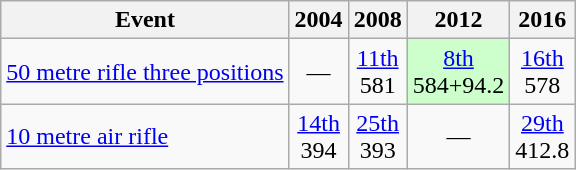<table class="wikitable" style="text-align: center">
<tr>
<th>Event</th>
<th>2004</th>
<th>2008</th>
<th>2012</th>
<th>2016</th>
</tr>
<tr>
<td align=left><a href='#'>50 metre rifle three positions</a></td>
<td>—</td>
<td><a href='#'>11th</a><br>581</td>
<td style="background: #ccffcc"><a href='#'>8th</a><br>584+94.2</td>
<td><a href='#'>16th</a><br>578</td>
</tr>
<tr>
<td align=left><a href='#'>10 metre air rifle</a></td>
<td><a href='#'>14th</a><br>394</td>
<td><a href='#'>25th</a><br>393</td>
<td>—</td>
<td><a href='#'>29th</a><br>412.8</td>
</tr>
</table>
